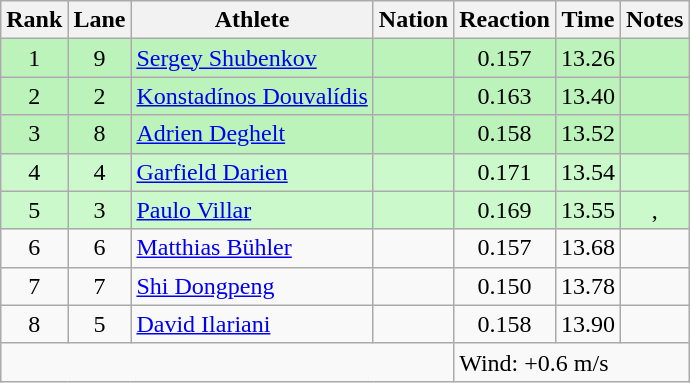<table class="wikitable sortable" style="text-align:center">
<tr>
<th>Rank</th>
<th>Lane</th>
<th>Athlete</th>
<th>Nation</th>
<th>Reaction</th>
<th>Time</th>
<th>Notes</th>
</tr>
<tr bgcolor=bbf3bb>
<td>1</td>
<td>9</td>
<td align=left><a href='#'>Sergey Shubenkov</a></td>
<td align=left></td>
<td>0.157</td>
<td>13.26</td>
<td></td>
</tr>
<tr bgcolor=bbf3bb>
<td>2</td>
<td>2</td>
<td align=left><a href='#'>Konstadínos Douvalídis</a></td>
<td align=left></td>
<td>0.163</td>
<td>13.40</td>
<td></td>
</tr>
<tr bgcolor=bbf3bb>
<td>3</td>
<td>8</td>
<td align=left><a href='#'>Adrien Deghelt</a></td>
<td align=left></td>
<td>0.158</td>
<td>13.52</td>
<td></td>
</tr>
<tr bgcolor=ccf9cc>
<td>4</td>
<td>4</td>
<td align=left><a href='#'>Garfield Darien</a></td>
<td align=left></td>
<td>0.171</td>
<td>13.54</td>
<td></td>
</tr>
<tr bgcolor=ccf9cc>
<td>5</td>
<td>3</td>
<td align=left><a href='#'>Paulo Villar</a></td>
<td align=left></td>
<td>0.169</td>
<td>13.55</td>
<td>, </td>
</tr>
<tr>
<td>6</td>
<td>6</td>
<td align=left><a href='#'>Matthias Bühler</a></td>
<td align=left></td>
<td>0.157</td>
<td>13.68</td>
<td></td>
</tr>
<tr>
<td>7</td>
<td>7</td>
<td align=left><a href='#'>Shi Dongpeng</a></td>
<td align=left></td>
<td>0.150</td>
<td>13.78</td>
<td></td>
</tr>
<tr>
<td>8</td>
<td>5</td>
<td align=left><a href='#'>David Ilariani</a></td>
<td align=left></td>
<td>0.158</td>
<td>13.90</td>
<td></td>
</tr>
<tr class="sortbottom">
<td colspan=4></td>
<td colspan="3" style="text-align:left;">Wind: +0.6 m/s</td>
</tr>
</table>
